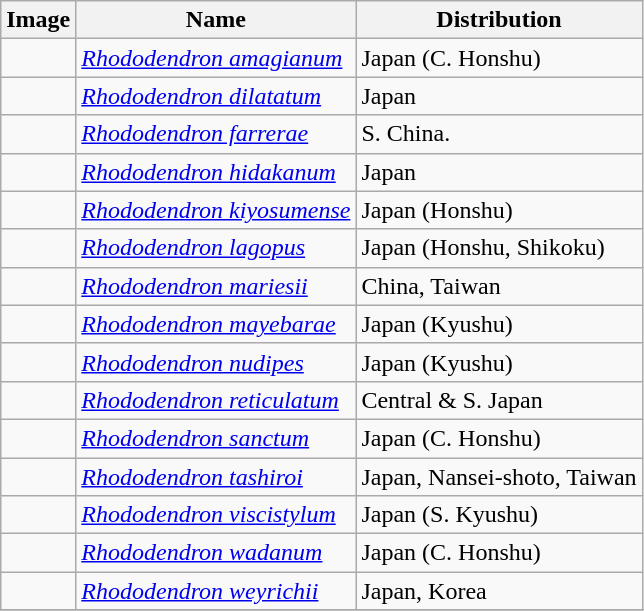<table class="wikitable collapsible">
<tr>
<th>Image</th>
<th>Name</th>
<th>Distribution</th>
</tr>
<tr>
<td></td>
<td><em><a href='#'>Rhododendron amagianum</a></em> </td>
<td>Japan (C. Honshu)</td>
</tr>
<tr>
<td></td>
<td><em><a href='#'>Rhododendron dilatatum</a></em> </td>
<td>Japan</td>
</tr>
<tr>
<td></td>
<td><em><a href='#'>Rhododendron farrerae</a></em> </td>
<td>S. China.</td>
</tr>
<tr>
<td></td>
<td><em><a href='#'>Rhododendron hidakanum</a></em> </td>
<td>Japan</td>
</tr>
<tr>
<td></td>
<td><em><a href='#'>Rhododendron kiyosumense</a></em> </td>
<td>Japan (Honshu)</td>
</tr>
<tr>
<td></td>
<td><em><a href='#'>Rhododendron lagopus</a></em> </td>
<td>Japan (Honshu, Shikoku)</td>
</tr>
<tr>
<td></td>
<td><em><a href='#'>Rhododendron mariesii</a></em> </td>
<td>China, Taiwan</td>
</tr>
<tr>
<td></td>
<td><em><a href='#'>Rhododendron mayebarae</a></em> </td>
<td>Japan (Kyushu)</td>
</tr>
<tr>
<td></td>
<td><em><a href='#'>Rhododendron nudipes</a></em> </td>
<td>Japan (Kyushu)</td>
</tr>
<tr>
<td></td>
<td><em><a href='#'>Rhododendron reticulatum</a></em> </td>
<td>Central & S. Japan</td>
</tr>
<tr>
<td></td>
<td><em><a href='#'>Rhododendron sanctum</a></em> </td>
<td>Japan (C. Honshu)</td>
</tr>
<tr>
<td></td>
<td><em><a href='#'>Rhododendron tashiroi</a></em> </td>
<td>Japan, Nansei-shoto, Taiwan</td>
</tr>
<tr>
<td></td>
<td><em><a href='#'>Rhododendron viscistylum</a></em> </td>
<td>Japan (S. Kyushu)</td>
</tr>
<tr>
<td></td>
<td><em><a href='#'>Rhododendron wadanum</a></em> </td>
<td>Japan (C. Honshu)</td>
</tr>
<tr>
<td></td>
<td><em><a href='#'>Rhododendron weyrichii</a></em> </td>
<td>Japan, Korea</td>
</tr>
<tr>
</tr>
</table>
